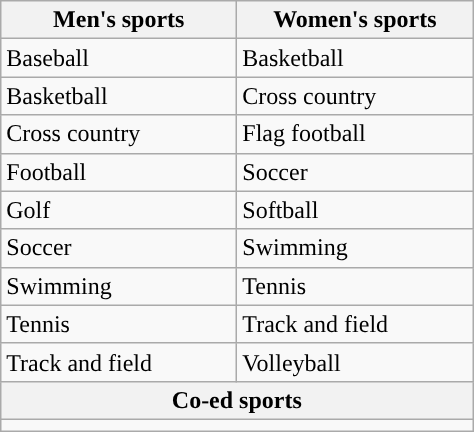<table class="wikitable"; style= "text-align: ">
<tr>
<th width=150px>Men's sports</th>
<th width=150px>Women's sports</th>
</tr>
<tr>
<td>Baseball</td>
<td>Basketball</td>
</tr>
<tr>
<td>Basketball</td>
<td>Cross country</td>
</tr>
<tr>
<td>Cross country</td>
<td>Flag football</td>
</tr>
<tr>
<td>Football</td>
<td>Soccer</td>
</tr>
<tr>
<td>Golf</td>
<td>Softball</td>
</tr>
<tr>
<td>Soccer</td>
<td>Swimming</td>
</tr>
<tr>
<td>Swimming</td>
<td>Tennis</td>
</tr>
<tr>
<td>Tennis</td>
<td>Track and field</td>
</tr>
<tr>
<td>Track and field</td>
<td>Volleyball</td>
</tr>
<tr>
<th colspan=2>Co-ed sports</th>
</tr>
<tr>
<td colspan=2></td>
</tr>
</table>
